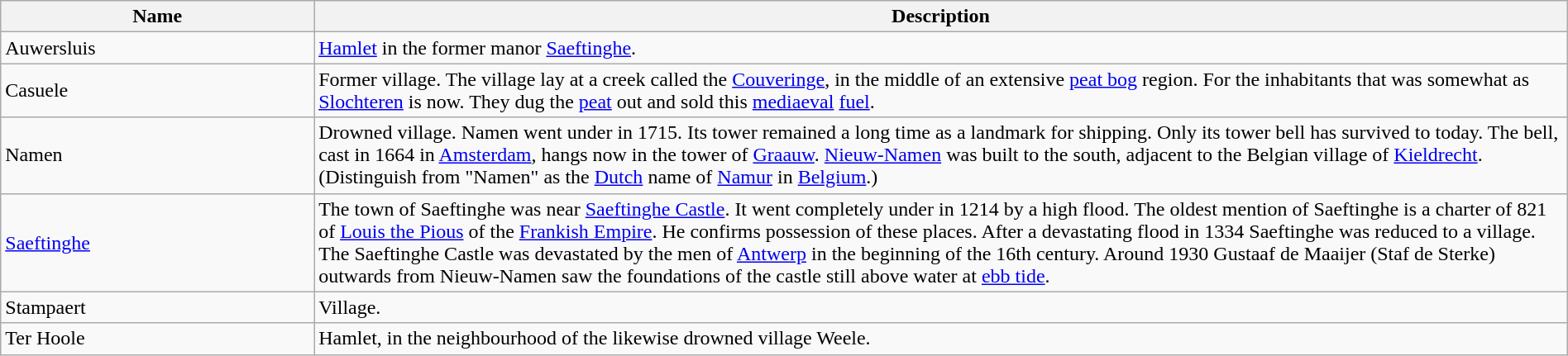<table class="wikitable" width="100%">
<tr>
<th width=20%>Name</th>
<th width=80%>Description</th>
</tr>
<tr>
<td>Auwersluis</td>
<td><a href='#'>Hamlet</a> in the former manor <a href='#'>Saeftinghe</a>.</td>
</tr>
<tr>
<td>Casuele</td>
<td>Former village. The village lay at a creek called the <a href='#'>Couveringe</a>, in the middle of an extensive <a href='#'>peat bog</a> region. For the inhabitants that was somewhat as <a href='#'>Slochteren</a> is now. They dug the <a href='#'>peat</a> out and sold this <a href='#'>mediaeval</a> <a href='#'>fuel</a>.</td>
</tr>
<tr>
<td>Namen</td>
<td>Drowned village. Namen went under in 1715. Its tower remained a long time as a landmark for shipping. Only its tower bell has survived to today. The bell, cast in 1664 in <a href='#'>Amsterdam</a>, hangs now in the tower of <a href='#'>Graauw</a>. <a href='#'>Nieuw-Namen</a> was built to the south, adjacent to the Belgian village of <a href='#'>Kieldrecht</a>. (Distinguish from "Namen" as the <a href='#'>Dutch</a> name of <a href='#'>Namur</a> in <a href='#'>Belgium</a>.)</td>
</tr>
<tr>
<td><a href='#'>Saeftinghe</a></td>
<td>The town of Saeftinghe was near <a href='#'>Saeftinghe Castle</a>. It went completely under in 1214 by a high flood. The oldest mention of Saeftinghe is a charter of 821 of <a href='#'>Louis the Pious</a> of the <a href='#'>Frankish Empire</a>. He confirms possession of these places. After a devastating flood in 1334 Saeftinghe was reduced to a village. The Saeftinghe Castle was devastated by the men of <a href='#'>Antwerp</a> in the beginning of the 16th century. Around 1930 Gustaaf de Maaijer (Staf de Sterke) outwards from Nieuw-Namen saw the foundations of the castle still above water at <a href='#'>ebb tide</a>.</td>
</tr>
<tr>
<td>Stampaert</td>
<td>Village.</td>
</tr>
<tr>
<td>Ter Hoole</td>
<td>Hamlet, in the neighbourhood of the likewise drowned village Weele.</td>
</tr>
</table>
